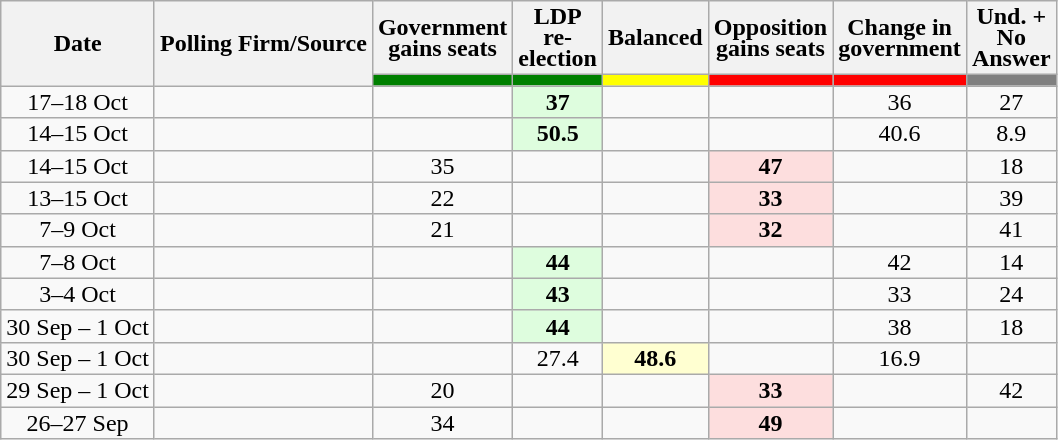<table class="wikitable collapsible collapsed" style="text-align:center;font-size:100%;line-height:14px">
<tr style="height:42px;">
<th rowspan=2>Date</th>
<th rowspan=2>Polling Firm/Source</th>
<th style="width:40px;">Government gains seats</th>
<th style="width:40px;">LDP re-election</th>
<th style="width:40px;">Balanced</th>
<th style="width:40px;">Opposition gains seats</th>
<th style="width:40px;">Change in government</th>
<th style="width:40px;">Und. + No Answer</th>
</tr>
<tr>
<td bgcolor=green></td>
<td bgcolor=green></td>
<td bgcolor=yellow></td>
<td bgcolor=red></td>
<td bgcolor=red></td>
<td bgcolor=grey></td>
</tr>
<tr>
<td>17–18 Oct</td>
<td></td>
<td></td>
<td style="background:#DEFDDE"><strong>37</strong></td>
<td></td>
<td></td>
<td>36</td>
<td>27</td>
</tr>
<tr>
<td>14–15 Oct</td>
<td></td>
<td></td>
<td style="background:#DEFDDE"><strong>50.5</strong></td>
<td></td>
<td></td>
<td>40.6</td>
<td>8.9</td>
</tr>
<tr>
<td>14–15 Oct</td>
<td></td>
<td>35</td>
<td></td>
<td></td>
<td style="background:#FDDEDE"><strong>47</strong></td>
<td></td>
<td>18</td>
</tr>
<tr>
<td>13–15 Oct</td>
<td></td>
<td>22</td>
<td></td>
<td></td>
<td style="background:#FDDEDE"><strong>33</strong></td>
<td></td>
<td>39</td>
</tr>
<tr>
<td>7–9 Oct</td>
<td></td>
<td>21</td>
<td></td>
<td></td>
<td style="background:#FDDEDE"><strong>32</strong></td>
<td></td>
<td>41</td>
</tr>
<tr>
<td>7–8 Oct</td>
<td></td>
<td></td>
<td style="background:#DEFDDE"><strong>44</strong></td>
<td></td>
<td></td>
<td>42</td>
<td>14</td>
</tr>
<tr>
<td>3–4 Oct</td>
<td></td>
<td></td>
<td style="background:#DEFDDE"><strong>43</strong></td>
<td></td>
<td></td>
<td>33</td>
<td>24</td>
</tr>
<tr>
<td>30 Sep – 1 Oct</td>
<td> </td>
<td></td>
<td style="background:#DEFDDE"><strong>44</strong></td>
<td></td>
<td></td>
<td>38</td>
<td>18</td>
</tr>
<tr>
<td>30 Sep – 1 Oct</td>
<td></td>
<td></td>
<td>27.4</td>
<td style="background:#FFFFD1"><strong>48.6</strong></td>
<td></td>
<td>16.9</td>
<td></td>
</tr>
<tr>
<td>29 Sep – 1 Oct</td>
<td></td>
<td>20</td>
<td></td>
<td></td>
<td style="background:#FDDEDE"><strong>33</strong></td>
<td></td>
<td>42</td>
</tr>
<tr>
<td>26–27 Sep</td>
<td></td>
<td>34</td>
<td></td>
<td></td>
<td style="background:#FDDEDE"><strong>49</strong></td>
<td></td>
<td></td>
</tr>
</table>
